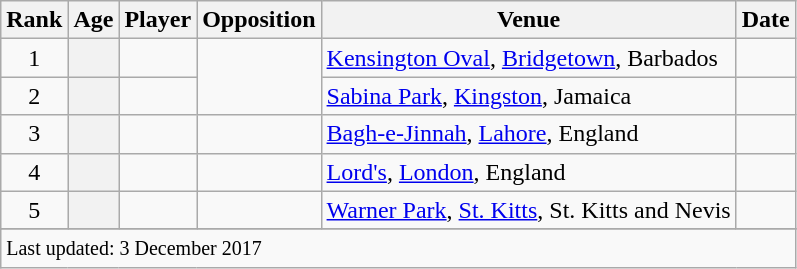<table class="wikitable plainrowheaders sortable">
<tr>
<th scope=col>Rank</th>
<th scope=col>Age</th>
<th scope=col>Player</th>
<th scope=col>Opposition</th>
<th scope=col>Venue</th>
<th scope=col>Date</th>
</tr>
<tr>
<td align=center>1</td>
<th scope=row style=text-align:center;></th>
<td></td>
<td rowspan=2></td>
<td><a href='#'>Kensington Oval</a>, <a href='#'>Bridgetown</a>, Barbados</td>
<td></td>
</tr>
<tr>
<td align=center>2</td>
<th scope=row style=text-align:center;></th>
<td></td>
<td><a href='#'>Sabina Park</a>, <a href='#'>Kingston</a>, Jamaica</td>
<td></td>
</tr>
<tr>
<td align=center>3</td>
<th scope=row style=text-align:center;></th>
<td></td>
<td></td>
<td><a href='#'>Bagh-e-Jinnah</a>, <a href='#'>Lahore</a>, England</td>
<td></td>
</tr>
<tr>
<td align=center>4</td>
<th scope=row style=text-align:center;></th>
<td></td>
<td></td>
<td><a href='#'>Lord's</a>, <a href='#'>London</a>, England</td>
<td></td>
</tr>
<tr>
<td align=center>5</td>
<th scope=row style=text-align:center;></th>
<td></td>
<td></td>
<td><a href='#'>Warner Park</a>, <a href='#'>St. Kitts</a>, St. Kitts and Nevis</td>
<td></td>
</tr>
<tr>
</tr>
<tr class=sortbottom>
<td colspan=7><small>Last updated: 3 December 2017</small></td>
</tr>
</table>
